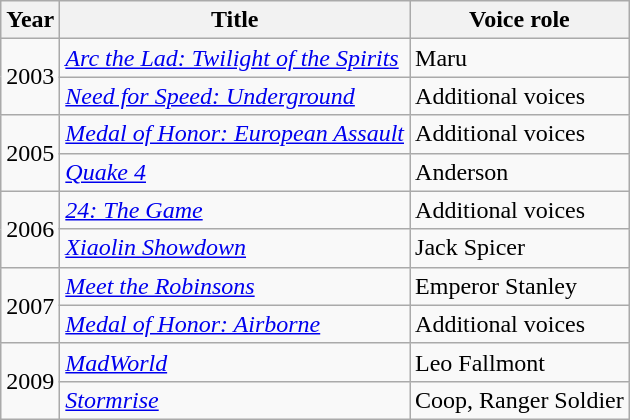<table class="wikitable sortable">
<tr>
<th>Year</th>
<th>Title</th>
<th>Voice role</th>
</tr>
<tr>
<td rowspan=2>2003</td>
<td><em><a href='#'>Arc the Lad: Twilight of the Spirits</a></em></td>
<td>Maru</td>
</tr>
<tr>
<td><em><a href='#'>Need for Speed: Underground</a></em></td>
<td>Additional voices</td>
</tr>
<tr>
<td rowspan=2>2005</td>
<td><em><a href='#'>Medal of Honor: European Assault</a></em></td>
<td>Additional voices</td>
</tr>
<tr>
<td><em><a href='#'>Quake 4</a></em></td>
<td>Anderson</td>
</tr>
<tr>
<td rowspan=2>2006</td>
<td><em><a href='#'>24: The Game</a></em></td>
<td>Additional voices</td>
</tr>
<tr>
<td><em><a href='#'>Xiaolin Showdown</a></em></td>
<td>Jack Spicer</td>
</tr>
<tr>
<td rowspan=2>2007</td>
<td><em><a href='#'>Meet the Robinsons</a></em></td>
<td>Emperor Stanley</td>
</tr>
<tr>
<td><em><a href='#'>Medal of Honor: Airborne</a></em></td>
<td>Additional voices</td>
</tr>
<tr>
<td rowspan=2>2009</td>
<td><em><a href='#'>MadWorld</a></em></td>
<td>Leo Fallmont</td>
</tr>
<tr>
<td><em><a href='#'>Stormrise</a></em></td>
<td>Coop, Ranger Soldier</td>
</tr>
</table>
